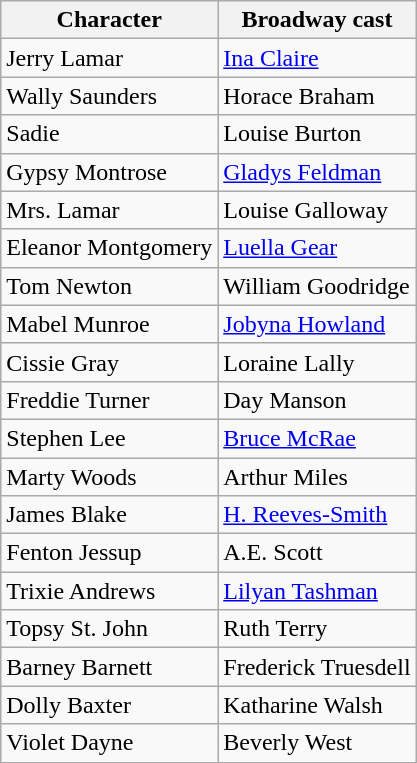<table class="wikitable">
<tr>
<th>Character</th>
<th>Broadway cast</th>
</tr>
<tr>
<td>Jerry Lamar</td>
<td><a href='#'>Ina Claire</a></td>
</tr>
<tr>
<td>Wally Saunders</td>
<td>Horace Braham</td>
</tr>
<tr>
<td>Sadie</td>
<td>Louise Burton</td>
</tr>
<tr>
<td>Gypsy Montrose</td>
<td><a href='#'>Gladys Feldman</a></td>
</tr>
<tr>
<td>Mrs. Lamar</td>
<td>Louise Galloway</td>
</tr>
<tr>
<td>Eleanor Montgomery</td>
<td><a href='#'>Luella Gear</a></td>
</tr>
<tr>
<td>Tom Newton</td>
<td>William Goodridge</td>
</tr>
<tr>
<td>Mabel Munroe</td>
<td><a href='#'>Jobyna Howland</a></td>
</tr>
<tr>
<td>Cissie Gray</td>
<td>Loraine Lally</td>
</tr>
<tr>
<td>Freddie Turner</td>
<td>Day Manson</td>
</tr>
<tr>
<td>Stephen Lee</td>
<td><a href='#'>Bruce McRae</a></td>
</tr>
<tr>
<td>Marty Woods</td>
<td>Arthur Miles</td>
</tr>
<tr>
<td>James Blake</td>
<td><a href='#'>H. Reeves-Smith</a></td>
</tr>
<tr>
<td>Fenton Jessup</td>
<td>A.E. Scott</td>
</tr>
<tr>
<td>Trixie Andrews</td>
<td><a href='#'>Lilyan Tashman</a></td>
</tr>
<tr>
<td>Topsy St. John</td>
<td>Ruth Terry</td>
</tr>
<tr>
<td>Barney Barnett</td>
<td>Frederick Truesdell</td>
</tr>
<tr>
<td>Dolly Baxter</td>
<td>Katharine Walsh</td>
</tr>
<tr>
<td>Violet Dayne</td>
<td>Beverly West</td>
</tr>
<tr>
</tr>
</table>
